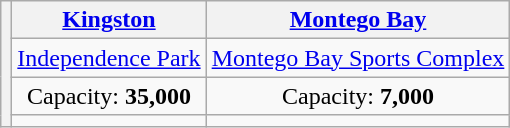<table class="wikitable" style="text-align:center">
<tr>
<th rowspan="4"></th>
<th><a href='#'>Kingston</a></th>
<th><a href='#'>Montego Bay</a></th>
</tr>
<tr>
<td><a href='#'>Independence Park</a></td>
<td><a href='#'>Montego Bay Sports Complex</a></td>
</tr>
<tr>
<td>Capacity: <strong>35,000</strong></td>
<td>Capacity: <strong>7,000</strong></td>
</tr>
<tr>
<td></td>
<td></td>
</tr>
</table>
